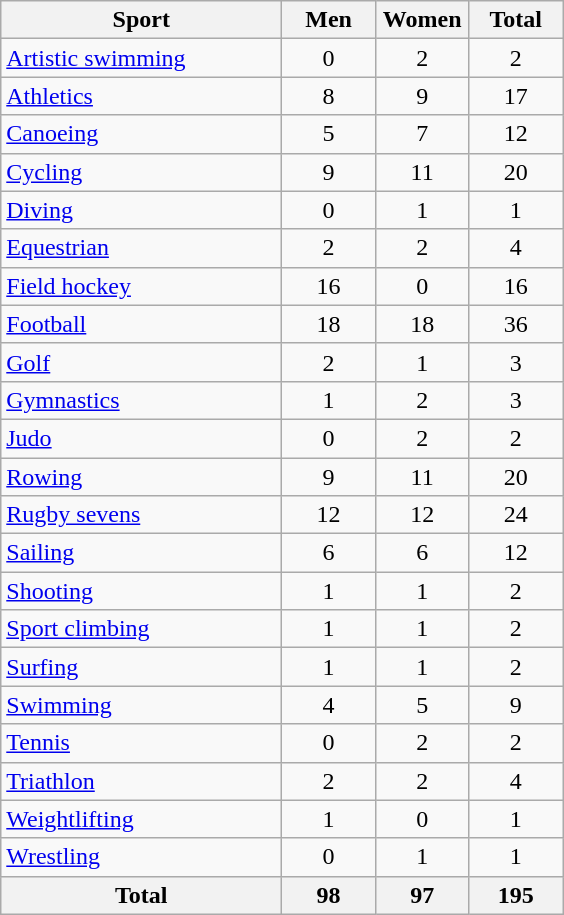<table class="wikitable sortable" style="text-align:center;">
<tr>
<th width=180>Sport</th>
<th width=55>Men</th>
<th width=55>Women</th>
<th width=55>Total</th>
</tr>
<tr>
<td align=left><a href='#'>Artistic swimming</a></td>
<td>0</td>
<td>2</td>
<td>2</td>
</tr>
<tr>
<td align=left><a href='#'>Athletics</a></td>
<td>8</td>
<td>9</td>
<td>17</td>
</tr>
<tr>
<td align=left><a href='#'>Canoeing</a></td>
<td>5</td>
<td>7</td>
<td>12</td>
</tr>
<tr>
<td align=left><a href='#'>Cycling</a></td>
<td>9</td>
<td>11</td>
<td>20</td>
</tr>
<tr>
<td align=left><a href='#'>Diving</a></td>
<td>0</td>
<td>1</td>
<td>1</td>
</tr>
<tr>
<td align=left><a href='#'>Equestrian</a></td>
<td>2</td>
<td>2</td>
<td>4</td>
</tr>
<tr>
<td align=left><a href='#'>Field hockey</a></td>
<td>16</td>
<td>0</td>
<td>16</td>
</tr>
<tr>
<td align=left><a href='#'>Football</a></td>
<td>18</td>
<td>18</td>
<td>36</td>
</tr>
<tr>
<td align=left><a href='#'>Golf</a></td>
<td>2</td>
<td>1</td>
<td>3</td>
</tr>
<tr>
<td align=left><a href='#'>Gymnastics</a></td>
<td>1</td>
<td>2</td>
<td>3</td>
</tr>
<tr>
<td align=left><a href='#'>Judo</a></td>
<td>0</td>
<td>2</td>
<td>2</td>
</tr>
<tr>
<td align=left><a href='#'>Rowing</a></td>
<td>9</td>
<td>11</td>
<td>20</td>
</tr>
<tr>
<td align=left><a href='#'>Rugby sevens</a></td>
<td>12</td>
<td>12</td>
<td>24</td>
</tr>
<tr>
<td align=left><a href='#'>Sailing</a></td>
<td>6</td>
<td>6</td>
<td>12</td>
</tr>
<tr>
<td align=left><a href='#'>Shooting</a></td>
<td>1</td>
<td>1</td>
<td>2</td>
</tr>
<tr>
<td align=left><a href='#'>Sport climbing</a></td>
<td>1</td>
<td>1</td>
<td>2</td>
</tr>
<tr>
<td align=left><a href='#'>Surfing</a></td>
<td>1</td>
<td>1</td>
<td>2</td>
</tr>
<tr>
<td align=left><a href='#'>Swimming</a></td>
<td>4</td>
<td>5</td>
<td>9</td>
</tr>
<tr>
<td align=left><a href='#'>Tennis</a></td>
<td>0</td>
<td>2</td>
<td>2</td>
</tr>
<tr>
<td align=left><a href='#'>Triathlon</a></td>
<td>2</td>
<td>2</td>
<td>4</td>
</tr>
<tr>
<td align=left><a href='#'>Weightlifting</a></td>
<td>1</td>
<td>0</td>
<td>1</td>
</tr>
<tr>
<td align=left><a href='#'>Wrestling</a></td>
<td>0</td>
<td>1</td>
<td>1</td>
</tr>
<tr>
<th>Total</th>
<th>98</th>
<th>97</th>
<th>195</th>
</tr>
</table>
